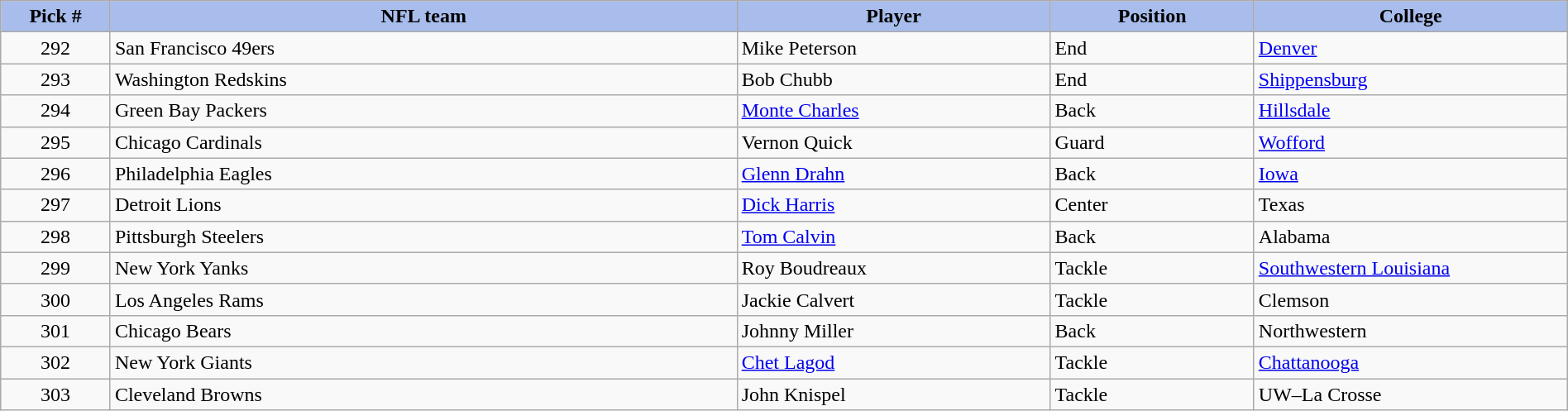<table class="wikitable sortable sortable" style="width: 100%">
<tr>
<th style="background:#A8BDEC;" width=7%>Pick #</th>
<th width=40% style="background:#A8BDEC;">NFL team</th>
<th width=20% style="background:#A8BDEC;">Player</th>
<th width=13% style="background:#A8BDEC;">Position</th>
<th style="background:#A8BDEC;">College</th>
</tr>
<tr>
<td align=center>292</td>
<td>San Francisco 49ers</td>
<td>Mike Peterson</td>
<td>End</td>
<td><a href='#'>Denver</a></td>
</tr>
<tr>
<td align=center>293</td>
<td>Washington Redskins</td>
<td>Bob Chubb</td>
<td>End</td>
<td><a href='#'>Shippensburg</a></td>
</tr>
<tr>
<td align=center>294</td>
<td>Green Bay Packers</td>
<td><a href='#'>Monte Charles</a></td>
<td>Back</td>
<td><a href='#'>Hillsdale</a></td>
</tr>
<tr>
<td align=center>295</td>
<td>Chicago Cardinals</td>
<td>Vernon Quick</td>
<td>Guard</td>
<td><a href='#'>Wofford</a></td>
</tr>
<tr>
<td align=center>296</td>
<td>Philadelphia Eagles</td>
<td><a href='#'>Glenn Drahn</a></td>
<td>Back</td>
<td><a href='#'>Iowa</a></td>
</tr>
<tr>
<td align=center>297</td>
<td>Detroit Lions</td>
<td><a href='#'>Dick Harris</a></td>
<td>Center</td>
<td>Texas</td>
</tr>
<tr>
<td align=center>298</td>
<td>Pittsburgh Steelers</td>
<td><a href='#'>Tom Calvin</a></td>
<td>Back</td>
<td>Alabama</td>
</tr>
<tr>
<td align=center>299</td>
<td>New York Yanks</td>
<td>Roy Boudreaux</td>
<td>Tackle</td>
<td><a href='#'>Southwestern Louisiana</a></td>
</tr>
<tr>
<td align=center>300</td>
<td>Los Angeles Rams</td>
<td>Jackie Calvert</td>
<td>Tackle</td>
<td>Clemson</td>
</tr>
<tr>
<td align=center>301</td>
<td>Chicago Bears</td>
<td>Johnny Miller</td>
<td>Back</td>
<td>Northwestern</td>
</tr>
<tr>
<td align=center>302</td>
<td>New York Giants</td>
<td><a href='#'>Chet Lagod</a></td>
<td>Tackle</td>
<td><a href='#'>Chattanooga</a></td>
</tr>
<tr>
<td align=center>303</td>
<td>Cleveland Browns</td>
<td>John Knispel</td>
<td>Tackle</td>
<td>UW–La Crosse</td>
</tr>
</table>
